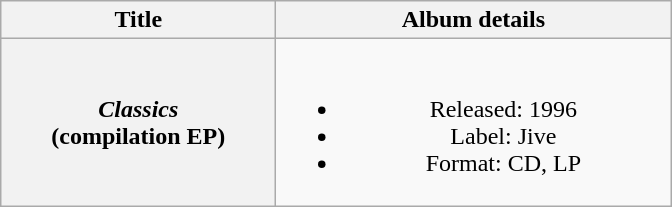<table class="wikitable plainrowheaders" style="text-align:center;">
<tr>
<th scope="col" rowspan="1" style="width:11em;">Title</th>
<th scope="col" rowspan="1" style="width:16em;">Album details</th>
</tr>
<tr>
<th scope="row"><em>Classics</em><br><span>(compilation EP)</span></th>
<td><br><ul><li>Released: 1996</li><li>Label: Jive</li><li>Format: CD, LP</li></ul></td>
</tr>
</table>
